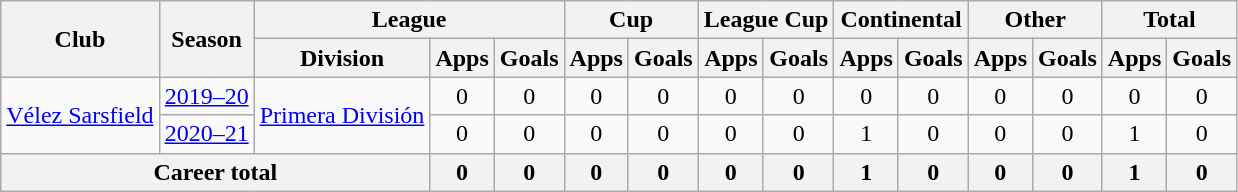<table class="wikitable" style="text-align:center">
<tr>
<th rowspan="2">Club</th>
<th rowspan="2">Season</th>
<th colspan="3">League</th>
<th colspan="2">Cup</th>
<th colspan="2">League Cup</th>
<th colspan="2">Continental</th>
<th colspan="2">Other</th>
<th colspan="2">Total</th>
</tr>
<tr>
<th>Division</th>
<th>Apps</th>
<th>Goals</th>
<th>Apps</th>
<th>Goals</th>
<th>Apps</th>
<th>Goals</th>
<th>Apps</th>
<th>Goals</th>
<th>Apps</th>
<th>Goals</th>
<th>Apps</th>
<th>Goals</th>
</tr>
<tr>
<td rowspan="2"><a href='#'>Vélez Sarsfield</a></td>
<td><a href='#'>2019–20</a></td>
<td rowspan="2"><a href='#'>Primera División</a></td>
<td>0</td>
<td>0</td>
<td>0</td>
<td>0</td>
<td>0</td>
<td>0</td>
<td>0</td>
<td>0</td>
<td>0</td>
<td>0</td>
<td>0</td>
<td>0</td>
</tr>
<tr>
<td><a href='#'>2020–21</a></td>
<td>0</td>
<td>0</td>
<td>0</td>
<td>0</td>
<td>0</td>
<td>0</td>
<td>1</td>
<td>0</td>
<td>0</td>
<td>0</td>
<td>1</td>
<td>0</td>
</tr>
<tr>
<th colspan="3">Career total</th>
<th>0</th>
<th>0</th>
<th>0</th>
<th>0</th>
<th>0</th>
<th>0</th>
<th>1</th>
<th>0</th>
<th>0</th>
<th>0</th>
<th>1</th>
<th>0</th>
</tr>
</table>
